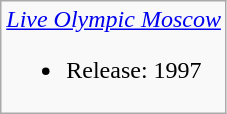<table class="wikitable">
<tr>
<td align="left"><em><a href='#'>Live Olympic Moscow</a></em><br><ul><li>Release: 1997</li></ul></td>
</tr>
</table>
